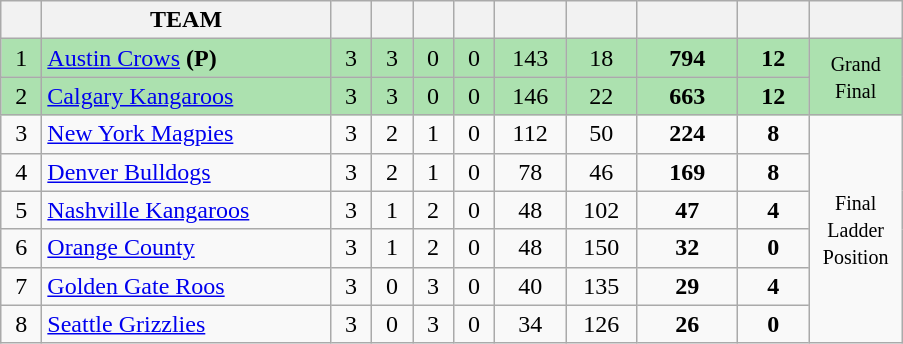<table class="wikitable" style="text-align: center;">
<tr>
<th width=20></th>
<th width=185>TEAM</th>
<th width=20></th>
<th width=20></th>
<th width=20></th>
<th width=20></th>
<th width=40></th>
<th width=40></th>
<th width=60></th>
<th width=40></th>
<th width=55></th>
</tr>
<tr style="background: #ACE1AF">
<td>1</td>
<td align="left"> <a href='#'>Austin Crows</a> <strong>(P)</strong></td>
<td>3</td>
<td>3</td>
<td>0</td>
<td>0</td>
<td>143</td>
<td>18</td>
<td><strong>794</strong></td>
<td><strong>12</strong></td>
<td rowspan="2"><small>Grand<br>Final</small></td>
</tr>
<tr style="background: #ACE1AF">
<td>2</td>
<td align="left"> <a href='#'>Calgary Kangaroos</a></td>
<td>3</td>
<td>3</td>
<td>0</td>
<td>0</td>
<td>146</td>
<td>22</td>
<td><strong>663</strong></td>
<td><strong>12</strong></td>
</tr>
<tr>
<td>3</td>
<td align="left"> <a href='#'>New York Magpies</a></td>
<td>3</td>
<td>2</td>
<td>1</td>
<td>0</td>
<td>112</td>
<td>50</td>
<td><strong>224</strong></td>
<td><strong>8</strong></td>
<td rowspan="6"><small>Final<br>Ladder<br>Position</small></td>
</tr>
<tr>
<td>4</td>
<td align="left"> <a href='#'>Denver Bulldogs</a></td>
<td>3</td>
<td>2</td>
<td>1</td>
<td>0</td>
<td>78</td>
<td>46</td>
<td><strong>169</strong></td>
<td><strong>8</strong></td>
</tr>
<tr>
<td>5</td>
<td align="left"> <a href='#'>Nashville Kangaroos</a></td>
<td>3</td>
<td>1</td>
<td>2</td>
<td>0</td>
<td>48</td>
<td>102</td>
<td><strong>47</strong></td>
<td><strong>4</strong></td>
</tr>
<tr>
<td>6</td>
<td align="left"> <a href='#'>Orange County</a></td>
<td>3</td>
<td>1</td>
<td>2</td>
<td>0</td>
<td>48</td>
<td>150</td>
<td><strong>32</strong></td>
<td><strong>0</strong></td>
</tr>
<tr>
<td>7</td>
<td align="left"> <a href='#'>Golden Gate Roos</a></td>
<td>3</td>
<td>0</td>
<td>3</td>
<td>0</td>
<td>40</td>
<td>135</td>
<td><strong>29</strong></td>
<td><strong>4</strong></td>
</tr>
<tr>
<td>8</td>
<td align="left"> <a href='#'>Seattle Grizzlies</a></td>
<td>3</td>
<td>0</td>
<td>3</td>
<td>0</td>
<td>34</td>
<td>126</td>
<td><strong>26</strong></td>
<td><strong>0</strong></td>
</tr>
</table>
